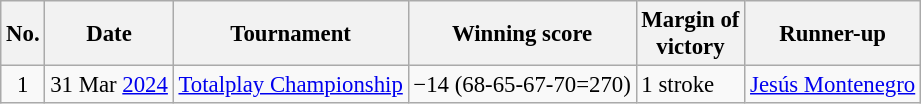<table class="wikitable" style="font-size:95%;">
<tr>
<th>No.</th>
<th>Date</th>
<th>Tournament</th>
<th>Winning score</th>
<th>Margin of<br>victory</th>
<th>Runner-up</th>
</tr>
<tr>
<td align=center>1</td>
<td align=right>31 Mar <a href='#'>2024</a></td>
<td><a href='#'>Totalplay Championship</a></td>
<td>−14 (68-65-67-70=270)</td>
<td>1 stroke</td>
<td> <a href='#'>Jesús Montenegro</a></td>
</tr>
</table>
